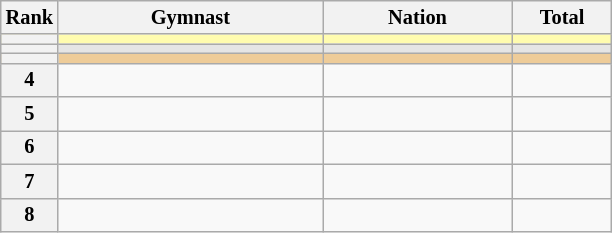<table class="wikitable sortable" style="text-align:center; font-size:85%">
<tr>
<th scope="col" style="width:20px;">Rank</th>
<th scope="col" style="width:170px;">Gymnast</th>
<th scope="col" style="width:120px;">Nation</th>
<th scope="col" style="width:60px;">Total</th>
</tr>
<tr bgcolor="fffcaf">
<th scope="row"></th>
<td align="left"></td>
<td></td>
<td></td>
</tr>
<tr bgcolor="e5e5e5">
<th scope="row"></th>
<td align="left"></td>
<td></td>
<td></td>
</tr>
<tr bgcolor="eecc99">
<th scope="row"></th>
<td align="left"></td>
<td></td>
<td></td>
</tr>
<tr>
<th scope="row">4</th>
<td align="left"></td>
<td></td>
<td></td>
</tr>
<tr>
<th scope="row">5</th>
<td align="left"></td>
<td></td>
<td></td>
</tr>
<tr>
<th scope="row">6</th>
<td align="left"></td>
<td></td>
<td></td>
</tr>
<tr>
<th scope="row">7</th>
<td align="left"></td>
<td></td>
<td></td>
</tr>
<tr>
<th scope="row">8</th>
<td align="left"></td>
<td></td>
<td></td>
</tr>
</table>
